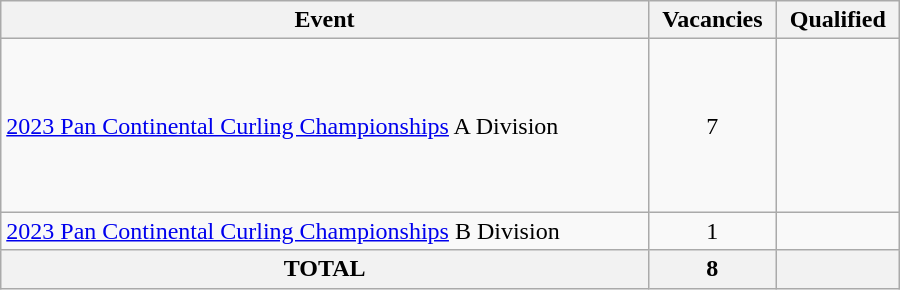<table class="wikitable" style="width:600px;">
<tr>
<th>Event</th>
<th>Vacancies</th>
<th>Qualified</th>
</tr>
<tr>
<td><a href='#'>2023 Pan Continental Curling Championships</a> A Division</td>
<td align=center>7</td>
<td><br><br><br><br><br><br></td>
</tr>
<tr>
<td><a href='#'>2023 Pan Continental Curling Championships</a> B Division</td>
<td align=center>1</td>
<td></td>
</tr>
<tr>
<th>TOTAL</th>
<th>8</th>
<th></th>
</tr>
</table>
